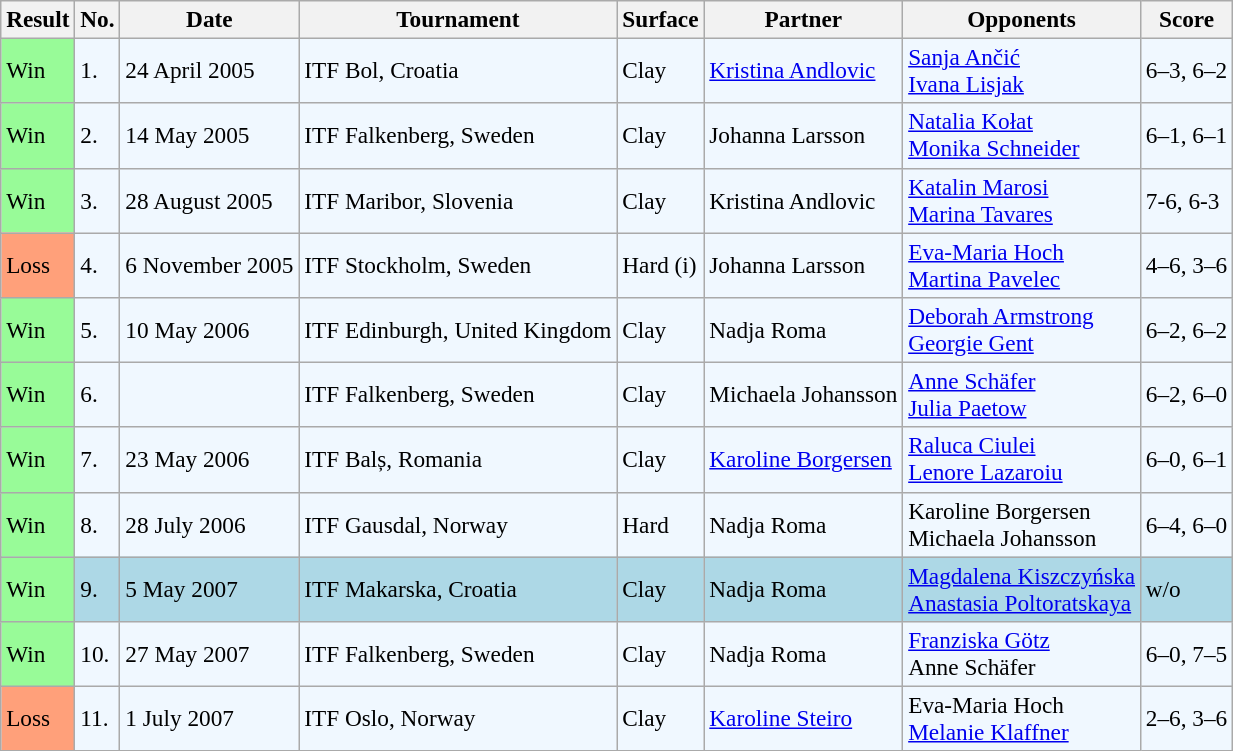<table class="wikitable" style="font-size:97%">
<tr>
<th>Result</th>
<th>No.</th>
<th>Date</th>
<th>Tournament</th>
<th>Surface</th>
<th>Partner</th>
<th>Opponents</th>
<th>Score</th>
</tr>
<tr style="background:#f0f8ff;">
<td style="background:#98fb98;">Win</td>
<td>1.</td>
<td>24 April 2005</td>
<td>ITF Bol, Croatia</td>
<td>Clay</td>
<td> <a href='#'>Kristina Andlovic</a></td>
<td> <a href='#'>Sanja Ančić</a> <br>  <a href='#'>Ivana Lisjak</a></td>
<td>6–3, 6–2</td>
</tr>
<tr style="background:#f0f8ff;">
<td style="background:#98fb98;">Win</td>
<td>2.</td>
<td>14 May 2005</td>
<td>ITF Falkenberg, Sweden</td>
<td>Clay</td>
<td> Johanna Larsson</td>
<td> <a href='#'>Natalia Kołat</a> <br>  <a href='#'>Monika Schneider</a></td>
<td>6–1, 6–1</td>
</tr>
<tr style="background:#f0f8ff;">
<td style="background:#98fb98;">Win</td>
<td>3.</td>
<td>28 August 2005</td>
<td>ITF Maribor, Slovenia</td>
<td>Clay</td>
<td> Kristina Andlovic</td>
<td> <a href='#'>Katalin Marosi</a> <br>  <a href='#'>Marina Tavares</a></td>
<td>7-6, 6-3</td>
</tr>
<tr style="background:#f0f8ff;">
<td style="background:#ffa07a;">Loss</td>
<td>4.</td>
<td>6 November 2005</td>
<td>ITF Stockholm, Sweden</td>
<td>Hard (i)</td>
<td> Johanna Larsson</td>
<td> <a href='#'>Eva-Maria Hoch</a> <br>  <a href='#'>Martina Pavelec</a></td>
<td>4–6, 3–6</td>
</tr>
<tr style="background:#f0f8ff;">
<td style="background:#98fb98;">Win</td>
<td>5.</td>
<td>10 May 2006</td>
<td>ITF Edinburgh, United Kingdom</td>
<td>Clay</td>
<td> Nadja Roma</td>
<td> <a href='#'>Deborah Armstrong</a> <br>  <a href='#'>Georgie Gent</a></td>
<td>6–2, 6–2</td>
</tr>
<tr style="background:#f0f8ff;">
<td style="background:#98fb98;">Win</td>
<td>6.</td>
<td></td>
<td>ITF Falkenberg, Sweden</td>
<td>Clay</td>
<td> Michaela Johansson</td>
<td> <a href='#'>Anne Schäfer</a> <br>  <a href='#'>Julia Paetow</a></td>
<td>6–2, 6–0</td>
</tr>
<tr style="background:#f0f8ff;">
<td style="background:#98fb98;">Win</td>
<td>7.</td>
<td>23 May 2006</td>
<td>ITF Balș, Romania</td>
<td>Clay</td>
<td> <a href='#'>Karoline Borgersen</a></td>
<td> <a href='#'>Raluca Ciulei</a> <br>  <a href='#'>Lenore Lazaroiu</a></td>
<td>6–0, 6–1</td>
</tr>
<tr style="background:#f0f8ff;">
<td style="background:#98fb98;">Win</td>
<td>8.</td>
<td>28 July 2006</td>
<td>ITF Gausdal, Norway</td>
<td>Hard</td>
<td> Nadja Roma</td>
<td> Karoline Borgersen <br>  Michaela Johansson</td>
<td>6–4, 6–0</td>
</tr>
<tr style="background:lightblue;">
<td style="background:#98fb98;">Win</td>
<td>9.</td>
<td>5 May 2007</td>
<td>ITF Makarska, Croatia</td>
<td>Clay</td>
<td> Nadja Roma</td>
<td> <a href='#'>Magdalena Kiszczyńska</a> <br>  <a href='#'>Anastasia Poltoratskaya</a></td>
<td>w/o</td>
</tr>
<tr style="background:#f0f8ff;">
<td style="background:#98fb98;">Win</td>
<td>10.</td>
<td>27 May 2007</td>
<td>ITF Falkenberg, Sweden</td>
<td>Clay</td>
<td> Nadja Roma</td>
<td> <a href='#'>Franziska Götz</a> <br>  Anne Schäfer</td>
<td>6–0, 7–5</td>
</tr>
<tr style="background:#f0f8ff;">
<td style="background:#ffa07a;">Loss</td>
<td>11.</td>
<td>1 July 2007</td>
<td>ITF Oslo, Norway</td>
<td>Clay</td>
<td> <a href='#'>Karoline Steiro</a></td>
<td> Eva-Maria Hoch <br>  <a href='#'>Melanie Klaffner</a></td>
<td>2–6, 3–6</td>
</tr>
</table>
